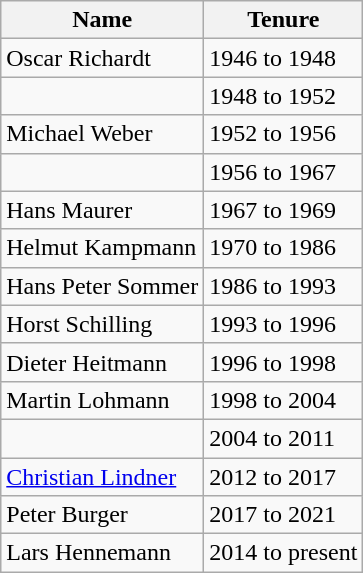<table class="wikitable">
<tr>
<th>Name</th>
<th>Tenure</th>
</tr>
<tr>
<td>Oscar Richardt</td>
<td>1946 to 1948</td>
</tr>
<tr>
<td></td>
<td>1948 to 1952</td>
</tr>
<tr>
<td>Michael Weber</td>
<td>1952 to 1956</td>
</tr>
<tr>
<td></td>
<td>1956 to 1967</td>
</tr>
<tr>
<td>Hans Maurer</td>
<td>1967 to 1969</td>
</tr>
<tr>
<td>Helmut Kampmann</td>
<td>1970 to 1986</td>
</tr>
<tr>
<td>Hans Peter Sommer</td>
<td>1986 to 1993</td>
</tr>
<tr>
<td>Horst Schilling</td>
<td>1993 to 1996</td>
</tr>
<tr>
<td>Dieter Heitmann</td>
<td>1996 to 1998</td>
</tr>
<tr>
<td>Martin Lohmann</td>
<td>1998 to 2004</td>
</tr>
<tr>
<td></td>
<td>2004 to 2011</td>
</tr>
<tr>
<td><a href='#'>Christian Lindner</a></td>
<td>2012 to 2017</td>
</tr>
<tr>
<td>Peter Burger</td>
<td>2017 to 2021</td>
</tr>
<tr>
<td>Lars Hennemann</td>
<td>2014 to present</td>
</tr>
</table>
